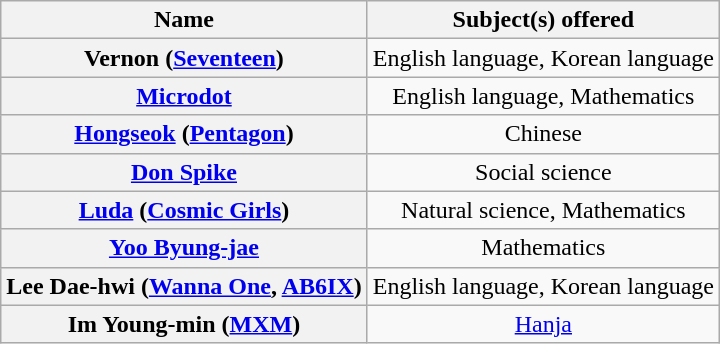<table Class ="wikitable sortable">
<tr>
<th>Name</th>
<th>Subject(s) offered</th>
</tr>
<tr style="text-align:center;">
<th>Vernon (<a href='#'>Seventeen</a>)</th>
<td>English language, Korean language</td>
</tr>
<tr style="text-align:center;">
<th><a href='#'>Microdot</a></th>
<td>English language, Mathematics</td>
</tr>
<tr style="text-align:center;">
<th><a href='#'>Hongseok</a> (<a href='#'>Pentagon</a>)</th>
<td>Chinese</td>
</tr>
<tr style="text-align:center;">
<th><a href='#'>Don Spike</a></th>
<td>Social science</td>
</tr>
<tr style="text-align:center;">
<th><a href='#'>Luda</a> (<a href='#'>Cosmic Girls</a>)</th>
<td>Natural science, Mathematics</td>
</tr>
<tr style="text-align:center;">
<th><a href='#'>Yoo Byung-jae</a></th>
<td>Mathematics</td>
</tr>
<tr style="text-align:center;">
<th>Lee Dae-hwi (<a href='#'>Wanna One</a>, <a href='#'>AB6IX</a>)</th>
<td>English language, Korean language</td>
</tr>
<tr style="text-align:center;">
<th>Im Young-min (<a href='#'>MXM</a>)</th>
<td><a href='#'>Hanja</a></td>
</tr>
</table>
